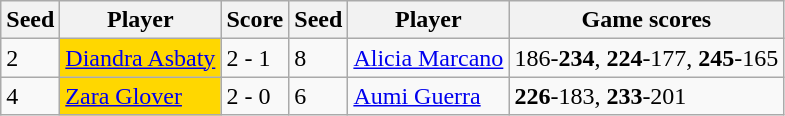<table class="wikitable">
<tr>
<th>Seed</th>
<th>Player</th>
<th>Score</th>
<th>Seed</th>
<th>Player</th>
<th>Game scores</th>
</tr>
<tr>
<td>2</td>
<td bgcolor="gold"> <a href='#'>Diandra Asbaty</a></td>
<td>2 - 1</td>
<td>8</td>
<td> <a href='#'>Alicia Marcano</a></td>
<td>186-<strong>234</strong>, <strong>224</strong>-177, <strong>245</strong>-165</td>
</tr>
<tr>
<td>4</td>
<td bgcolor="gold"> <a href='#'>Zara Glover</a></td>
<td>2 - 0</td>
<td>6</td>
<td> <a href='#'>Aumi Guerra</a></td>
<td><strong>226</strong>-183, <strong>233</strong>-201</td>
</tr>
</table>
